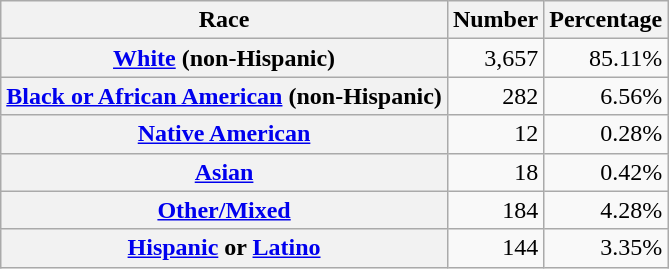<table class="wikitable" style="text-align:right">
<tr>
<th scope="col">Race</th>
<th scope="col">Number</th>
<th scope="col">Percentage</th>
</tr>
<tr>
<th scope="row"><a href='#'>White</a> (non-Hispanic)</th>
<td>3,657</td>
<td>85.11%</td>
</tr>
<tr>
<th scope="row"><a href='#'>Black or African American</a> (non-Hispanic)</th>
<td>282</td>
<td>6.56%</td>
</tr>
<tr>
<th scope="row"><a href='#'>Native American</a></th>
<td>12</td>
<td>0.28%</td>
</tr>
<tr>
<th scope="row"><a href='#'>Asian</a></th>
<td>18</td>
<td>0.42%</td>
</tr>
<tr>
<th scope="row"><a href='#'>Other/Mixed</a></th>
<td>184</td>
<td>4.28%</td>
</tr>
<tr>
<th scope="row"><a href='#'>Hispanic</a> or <a href='#'>Latino</a></th>
<td>144</td>
<td>3.35%</td>
</tr>
</table>
